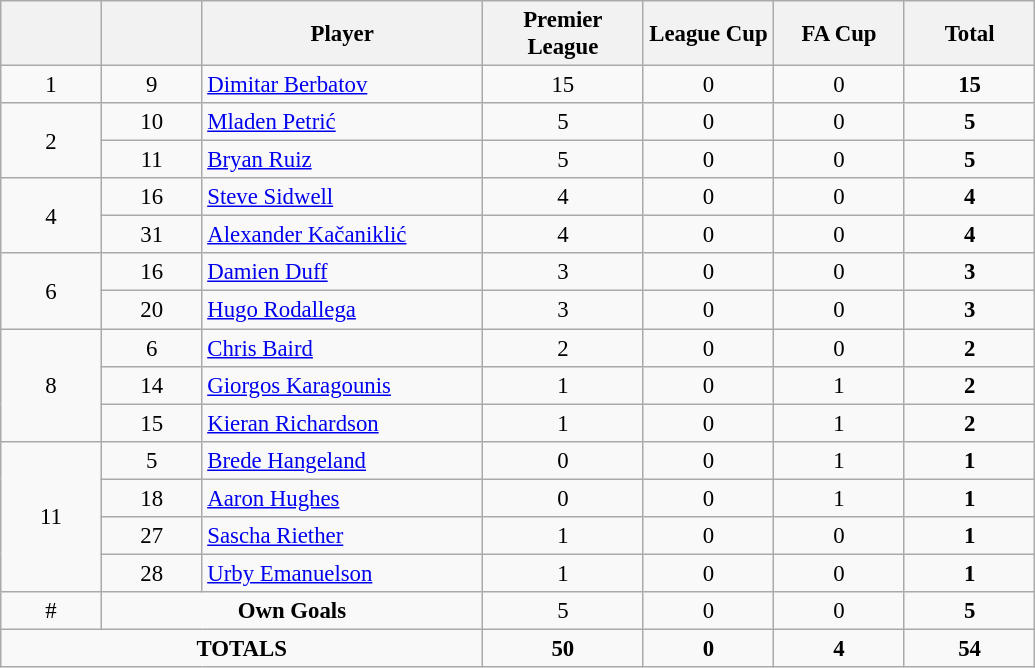<table class="wikitable" style="font-size: 95%; text-align: center;">
<tr>
<th width=60></th>
<th width=60></th>
<th width=180>Player</th>
<th width=100>Premier League</th>
<th width=80>League Cup</th>
<th width=80>FA Cup</th>
<th width=80>Total</th>
</tr>
<tr>
<td>1</td>
<td>9</td>
<td align=left> <a href='#'>Dimitar Berbatov</a></td>
<td>15</td>
<td>0</td>
<td>0</td>
<td><strong>15</strong></td>
</tr>
<tr>
<td rowspan=2>2</td>
<td>10</td>
<td align=left> <a href='#'>Mladen Petrić</a></td>
<td>5</td>
<td>0</td>
<td>0</td>
<td><strong>5</strong></td>
</tr>
<tr>
<td>11</td>
<td align=left> <a href='#'>Bryan Ruiz</a></td>
<td>5</td>
<td>0</td>
<td>0</td>
<td><strong>5</strong></td>
</tr>
<tr>
<td rowspan=2>4</td>
<td>16</td>
<td align=left> <a href='#'>Steve Sidwell</a></td>
<td>4</td>
<td>0</td>
<td>0</td>
<td><strong>4</strong></td>
</tr>
<tr>
<td>31</td>
<td align=left> <a href='#'>Alexander Kačaniklić</a></td>
<td>4</td>
<td>0</td>
<td>0</td>
<td><strong>4</strong></td>
</tr>
<tr>
<td rowspan=2>6</td>
<td>16</td>
<td align=left> <a href='#'>Damien Duff</a></td>
<td>3</td>
<td>0</td>
<td>0</td>
<td><strong>3</strong></td>
</tr>
<tr>
<td>20</td>
<td align=left> <a href='#'>Hugo Rodallega</a></td>
<td>3</td>
<td>0</td>
<td>0</td>
<td><strong>3</strong></td>
</tr>
<tr>
<td rowspan=3>8</td>
<td>6</td>
<td align=left> <a href='#'>Chris Baird</a></td>
<td>2</td>
<td>0</td>
<td>0</td>
<td><strong>2</strong></td>
</tr>
<tr>
<td>14</td>
<td align=left> <a href='#'>Giorgos Karagounis</a></td>
<td>1</td>
<td>0</td>
<td>1</td>
<td><strong>2</strong></td>
</tr>
<tr>
<td>15</td>
<td align=left> <a href='#'>Kieran Richardson</a></td>
<td>1</td>
<td>0</td>
<td>1</td>
<td><strong>2</strong></td>
</tr>
<tr>
<td rowspan=4>11</td>
<td>5</td>
<td align=left> <a href='#'>Brede Hangeland</a></td>
<td>0</td>
<td>0</td>
<td>1</td>
<td><strong>1</strong></td>
</tr>
<tr>
<td>18</td>
<td align=left> <a href='#'>Aaron Hughes</a></td>
<td>0</td>
<td>0</td>
<td>1</td>
<td><strong>1</strong></td>
</tr>
<tr>
<td>27</td>
<td align=left> <a href='#'>Sascha Riether</a></td>
<td>1</td>
<td>0</td>
<td>0</td>
<td><strong>1</strong></td>
</tr>
<tr>
<td>28</td>
<td align=left> <a href='#'>Urby Emanuelson</a></td>
<td>1</td>
<td>0</td>
<td>0</td>
<td><strong>1</strong></td>
</tr>
<tr>
<td>#</td>
<td colspan=2><strong>Own Goals</strong></td>
<td>5</td>
<td>0</td>
<td>0</td>
<td><strong>5</strong></td>
</tr>
<tr>
<td colspan=3><strong>TOTALS</strong></td>
<td><strong>50</strong></td>
<td><strong>0</strong></td>
<td><strong>4</strong></td>
<td><strong>54</strong></td>
</tr>
</table>
